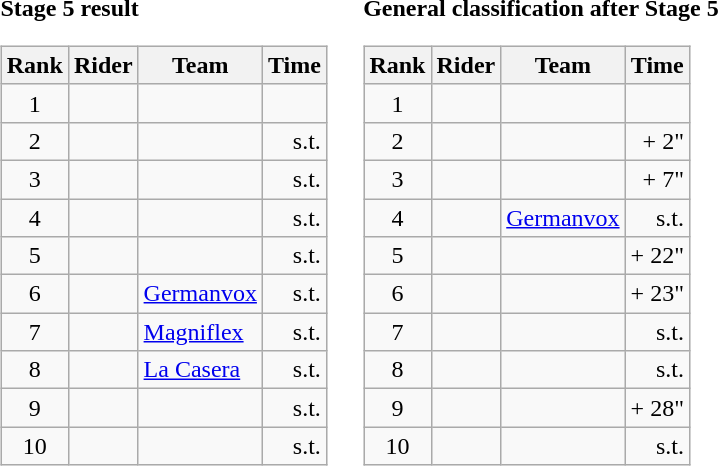<table>
<tr>
<td><strong>Stage 5 result</strong><br><table class="wikitable">
<tr>
<th scope="col">Rank</th>
<th scope="col">Rider</th>
<th scope="col">Team</th>
<th scope="col">Time</th>
</tr>
<tr>
<td style="text-align:center;">1</td>
<td></td>
<td></td>
<td style="text-align:right;"></td>
</tr>
<tr>
<td style="text-align:center;">2</td>
<td></td>
<td></td>
<td style="text-align:right;">s.t.</td>
</tr>
<tr>
<td style="text-align:center;">3</td>
<td></td>
<td></td>
<td style="text-align:right;">s.t.</td>
</tr>
<tr>
<td style="text-align:center;">4</td>
<td></td>
<td></td>
<td style="text-align:right;">s.t.</td>
</tr>
<tr>
<td style="text-align:center;">5</td>
<td></td>
<td></td>
<td style="text-align:right;">s.t.</td>
</tr>
<tr>
<td style="text-align:center;">6</td>
<td></td>
<td><a href='#'>Germanvox</a></td>
<td style="text-align:right;">s.t.</td>
</tr>
<tr>
<td style="text-align:center;">7</td>
<td></td>
<td><a href='#'>Magniflex</a></td>
<td style="text-align:right;">s.t.</td>
</tr>
<tr>
<td style="text-align:center;">8</td>
<td></td>
<td><a href='#'>La Casera</a></td>
<td style="text-align:right;">s.t.</td>
</tr>
<tr>
<td style="text-align:center;">9</td>
<td></td>
<td></td>
<td style="text-align:right;">s.t.</td>
</tr>
<tr>
<td style="text-align:center;">10</td>
<td></td>
<td></td>
<td style="text-align:right;">s.t.</td>
</tr>
</table>
</td>
<td></td>
<td><strong>General classification after Stage 5</strong><br><table class="wikitable">
<tr>
<th scope="col">Rank</th>
<th scope="col">Rider</th>
<th scope="col">Team</th>
<th scope="col">Time</th>
</tr>
<tr>
<td style="text-align:center;">1</td>
<td></td>
<td></td>
<td style="text-align:right;"></td>
</tr>
<tr>
<td style="text-align:center;">2</td>
<td></td>
<td></td>
<td style="text-align:right;">+ 2"</td>
</tr>
<tr>
<td style="text-align:center;">3</td>
<td></td>
<td></td>
<td style="text-align:right;">+ 7"</td>
</tr>
<tr>
<td style="text-align:center;">4</td>
<td></td>
<td><a href='#'>Germanvox</a></td>
<td style="text-align:right;">s.t.</td>
</tr>
<tr>
<td style="text-align:center;">5</td>
<td></td>
<td></td>
<td style="text-align:right;">+ 22"</td>
</tr>
<tr>
<td style="text-align:center;">6</td>
<td></td>
<td></td>
<td style="text-align:right;">+ 23"</td>
</tr>
<tr>
<td style="text-align:center;">7</td>
<td></td>
<td></td>
<td style="text-align:right;">s.t.</td>
</tr>
<tr>
<td style="text-align:center;">8</td>
<td></td>
<td></td>
<td style="text-align:right;">s.t.</td>
</tr>
<tr>
<td style="text-align:center;">9</td>
<td></td>
<td></td>
<td style="text-align:right;">+ 28"</td>
</tr>
<tr>
<td style="text-align:center;">10</td>
<td></td>
<td></td>
<td style="text-align:right;">s.t.</td>
</tr>
</table>
</td>
</tr>
</table>
